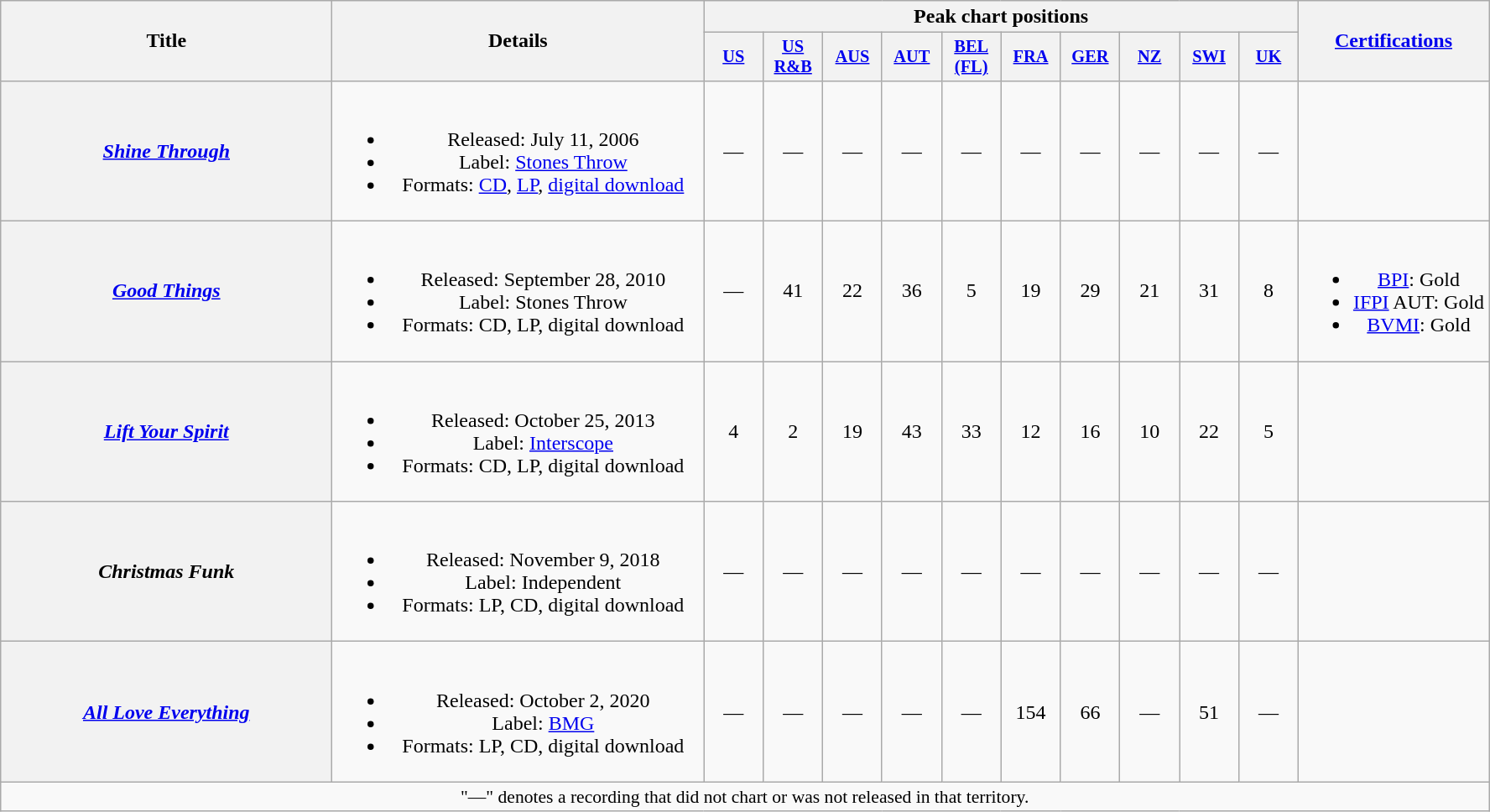<table class="wikitable plainrowheaders" style="text-align:center;">
<tr>
<th scope="col" rowspan="2" style="width:16em;">Title</th>
<th scope="col" rowspan="2" style="width:18em;">Details</th>
<th scope="col" colspan="10">Peak chart positions</th>
<th scope="col" rowspan="2"><a href='#'>Certifications</a></th>
</tr>
<tr>
<th scope="col" style="width:3em;font-size:85%;"><a href='#'>US</a><br></th>
<th scope="col" style="width:3em;font-size:85%;"><a href='#'>US<br>R&B</a><br></th>
<th scope="col" style="width:3em;font-size:85%;"><a href='#'>AUS</a><br></th>
<th scope="col" style="width:3em;font-size:85%;"><a href='#'>AUT</a><br></th>
<th scope="col" style="width:3em;font-size:85%;"><a href='#'>BEL<br>(FL)</a><br></th>
<th scope="col" style="width:3em;font-size:85%;"><a href='#'>FRA</a><br></th>
<th scope="col" style="width:3em;font-size:85%;"><a href='#'>GER</a><br></th>
<th scope="col" style="width:3em;font-size:85%;"><a href='#'>NZ</a><br></th>
<th scope="col" style="width:3em;font-size:85%;"><a href='#'>SWI</a><br></th>
<th scope="col" style="width:3em;font-size:85%;"><a href='#'>UK</a><br></th>
</tr>
<tr>
<th scope="row"><em><a href='#'>Shine Through</a></em></th>
<td><br><ul><li>Released: July 11, 2006</li><li>Label: <a href='#'>Stones Throw</a></li><li>Formats: <a href='#'>CD</a>, <a href='#'>LP</a>, <a href='#'>digital download</a></li></ul></td>
<td>—</td>
<td>—</td>
<td>—</td>
<td>—</td>
<td>—</td>
<td>—</td>
<td>—</td>
<td>—</td>
<td>—</td>
<td>—</td>
<td></td>
</tr>
<tr>
<th scope="row"><em><a href='#'>Good Things</a></em></th>
<td><br><ul><li>Released: September 28, 2010</li><li>Label: Stones Throw</li><li>Formats: CD, LP, digital download</li></ul></td>
<td>—</td>
<td>41</td>
<td>22</td>
<td>36</td>
<td>5</td>
<td>19</td>
<td>29</td>
<td>21</td>
<td>31</td>
<td>8</td>
<td><br><ul><li><a href='#'>BPI</a>: Gold</li><li><a href='#'>IFPI</a> AUT: Gold</li><li><a href='#'>BVMI</a>: Gold</li></ul></td>
</tr>
<tr>
<th scope="row"><em><a href='#'>Lift Your Spirit</a></em></th>
<td><br><ul><li>Released: October 25, 2013</li><li>Label: <a href='#'>Interscope</a></li><li>Formats: CD, LP, digital download</li></ul></td>
<td>4</td>
<td>2</td>
<td>19</td>
<td>43</td>
<td>33</td>
<td>12</td>
<td>16</td>
<td>10</td>
<td>22</td>
<td>5</td>
<td></td>
</tr>
<tr>
<th scope="row"><em>Christmas Funk</em></th>
<td><br><ul><li>Released: November 9, 2018</li><li>Label: Independent</li><li>Formats: LP, CD, digital download</li></ul></td>
<td>—</td>
<td>—</td>
<td>—</td>
<td>—</td>
<td>—</td>
<td>—</td>
<td>—</td>
<td>—</td>
<td>—</td>
<td>—</td>
<td></td>
</tr>
<tr>
<th scope="row"><em><a href='#'>All Love Everything</a></em></th>
<td><br><ul><li>Released: October 2, 2020</li><li>Label: <a href='#'>BMG</a></li><li>Formats: LP, CD, digital download</li></ul></td>
<td>—</td>
<td>—</td>
<td>—</td>
<td>—</td>
<td>—</td>
<td>154<br></td>
<td>66</td>
<td>—</td>
<td>51</td>
<td>—</td>
<td></td>
</tr>
<tr>
<td colspan="13" style="font-size:90%">"—" denotes a recording that did not chart or was not released in that territory.</td>
</tr>
</table>
